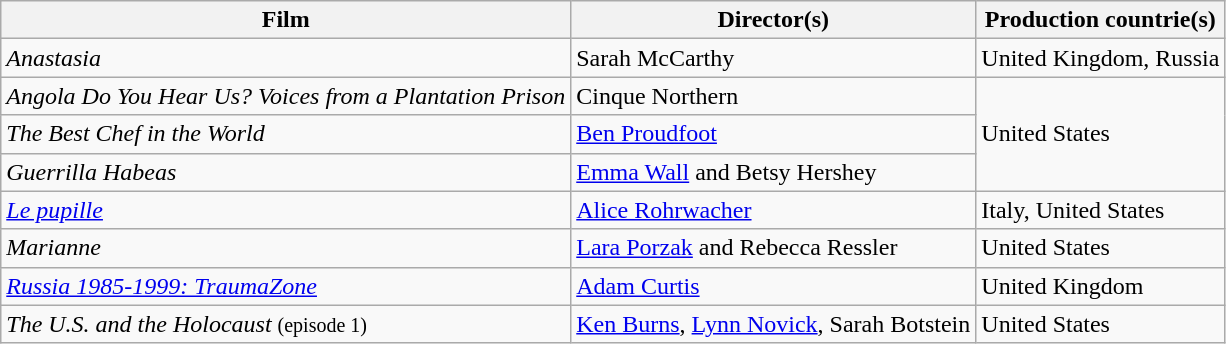<table class="wikitable">
<tr>
<th>Film</th>
<th>Director(s)</th>
<th>Production countrie(s)</th>
</tr>
<tr>
<td><em>Anastasia</em></td>
<td>Sarah McCarthy</td>
<td>United Kingdom, Russia</td>
</tr>
<tr>
<td><em>Angola Do You Hear Us? Voices from a Plantation Prison</em></td>
<td>Cinque Northern</td>
<td rowspan="3">United States</td>
</tr>
<tr>
<td><em>The Best Chef in the World</em></td>
<td><a href='#'>Ben Proudfoot</a></td>
</tr>
<tr>
<td><em>Guerrilla Habeas</em></td>
<td><a href='#'>Emma Wall</a> and Betsy Hershey</td>
</tr>
<tr>
<td><em><a href='#'>Le pupille</a></em></td>
<td><a href='#'>Alice Rohrwacher</a></td>
<td>Italy, United States</td>
</tr>
<tr>
<td><em>Marianne</em></td>
<td><a href='#'>Lara Porzak</a> and Rebecca Ressler</td>
<td>United States</td>
</tr>
<tr>
<td><em><a href='#'>Russia 1985-1999: TraumaZone</a></em></td>
<td><a href='#'>Adam Curtis</a></td>
<td>United Kingdom</td>
</tr>
<tr>
<td><em>The U.S. and the Holocaust</em> <small>(episode 1)</small></td>
<td><a href='#'>Ken Burns</a>, <a href='#'>Lynn Novick</a>, Sarah Botstein</td>
<td>United States</td>
</tr>
</table>
